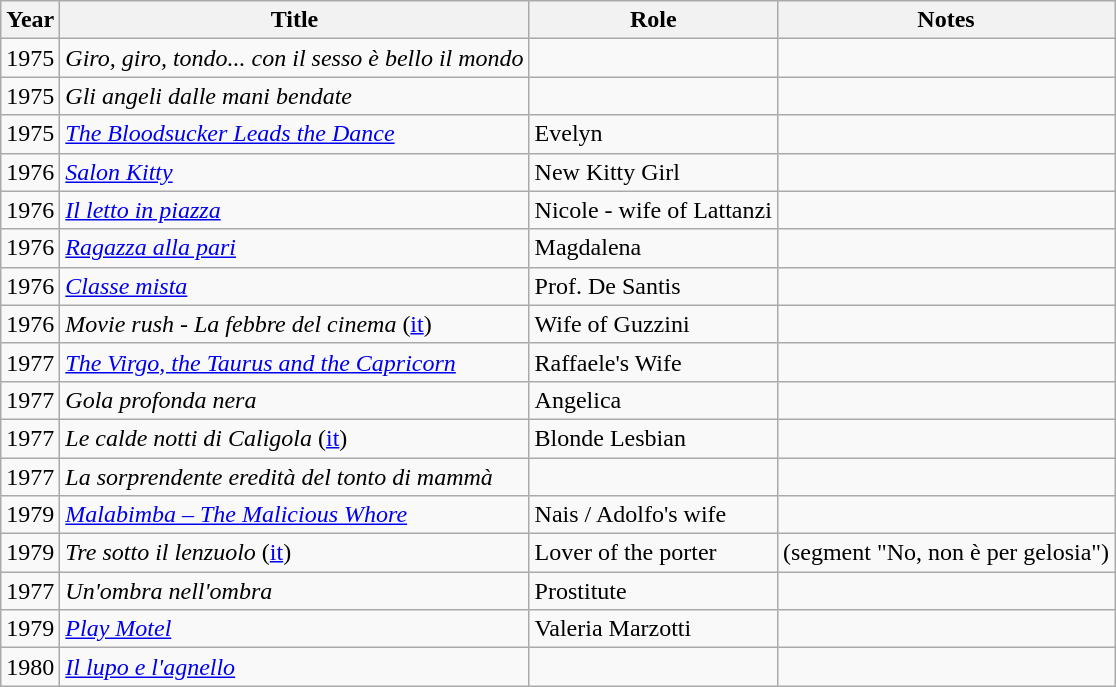<table class="wikitable">
<tr>
<th>Year</th>
<th>Title</th>
<th>Role</th>
<th>Notes</th>
</tr>
<tr>
<td>1975</td>
<td><em>Giro, giro, tondo... con il sesso è bello il mondo</em></td>
<td></td>
<td></td>
</tr>
<tr>
<td>1975</td>
<td><em>Gli angeli dalle mani bendate</em></td>
<td></td>
<td></td>
</tr>
<tr>
<td>1975</td>
<td><em><a href='#'>The Bloodsucker Leads the Dance</a></em></td>
<td>Evelyn</td>
<td></td>
</tr>
<tr>
<td>1976</td>
<td><em><a href='#'>Salon Kitty</a></em></td>
<td>New Kitty Girl</td>
<td></td>
</tr>
<tr>
<td>1976</td>
<td><em><a href='#'>Il letto in piazza</a></em></td>
<td>Nicole - wife of Lattanzi</td>
<td></td>
</tr>
<tr>
<td>1976</td>
<td><em><a href='#'>Ragazza alla pari</a></em></td>
<td>Magdalena</td>
<td></td>
</tr>
<tr>
<td>1976</td>
<td><em><a href='#'>Classe mista</a></em></td>
<td>Prof. De Santis</td>
<td></td>
</tr>
<tr>
<td>1976</td>
<td><em>Movie rush - La febbre del cinema</em> (<a href='#'>it</a>)</td>
<td>Wife of Guzzini</td>
<td></td>
</tr>
<tr>
<td>1977</td>
<td><em><a href='#'>The Virgo, the Taurus and the Capricorn</a></em></td>
<td>Raffaele's Wife</td>
<td></td>
</tr>
<tr>
<td>1977</td>
<td><em>Gola profonda nera</em></td>
<td>Angelica</td>
<td></td>
</tr>
<tr>
<td>1977</td>
<td><em>Le calde notti di Caligola</em> (<a href='#'>it</a>)</td>
<td>Blonde Lesbian</td>
<td></td>
</tr>
<tr>
<td>1977</td>
<td><em>La sorprendente eredità del tonto di mammà</em></td>
<td></td>
<td></td>
</tr>
<tr>
<td>1979</td>
<td><em><a href='#'>Malabimba – The Malicious Whore</a></em></td>
<td>Nais / Adolfo's wife</td>
<td></td>
</tr>
<tr>
<td>1979</td>
<td><em>Tre sotto il lenzuolo</em> (<a href='#'>it</a>)</td>
<td>Lover of the porter</td>
<td>(segment "No, non è per gelosia")</td>
</tr>
<tr>
<td>1977</td>
<td><em>Un'ombra nell'ombra</em></td>
<td>Prostitute</td>
<td></td>
</tr>
<tr>
<td>1979</td>
<td><em><a href='#'>Play Motel</a></em></td>
<td>Valeria Marzotti</td>
<td></td>
</tr>
<tr>
<td>1980</td>
<td><em><a href='#'>Il lupo e l'agnello</a></em></td>
<td></td>
<td></td>
</tr>
</table>
